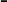<table style="margin:0 auto">
<tr>
<td><br>




-



</td>
</tr>
</table>
